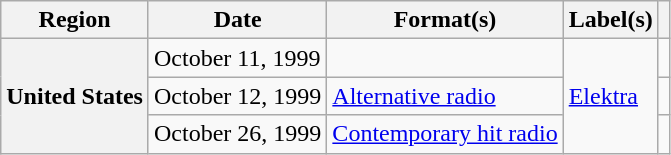<table class="wikitable plainrowheaders">
<tr>
<th scope="col">Region</th>
<th scope="col">Date</th>
<th scope="col">Format(s)</th>
<th scope="col">Label(s)</th>
<th scope="col"></th>
</tr>
<tr>
<th scope="row" rowspan="3">United States</th>
<td>October 11, 1999</td>
<td></td>
<td rowspan="3"><a href='#'>Elektra</a></td>
<td align="center"></td>
</tr>
<tr>
<td>October 12, 1999</td>
<td><a href='#'>Alternative radio</a></td>
<td align="center"></td>
</tr>
<tr>
<td>October 26, 1999</td>
<td><a href='#'>Contemporary hit radio</a></td>
<td align="center"></td>
</tr>
</table>
